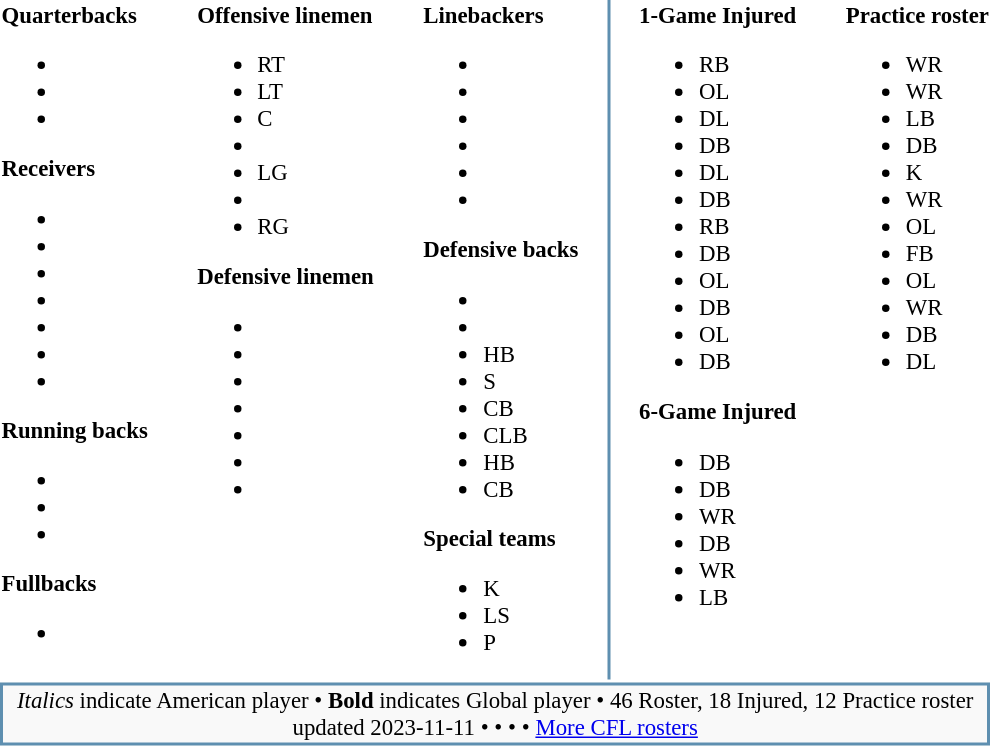<table class="toccolours" style="text-align: left;">
<tr>
<td style="font-size: 95%;vertical-align:top;"><strong>Quarterbacks</strong><br><ul><li></li><li></li><li></li></ul><strong>Receivers</strong><ul><li></li><li></li><li></li><li></li><li></li><li></li><li></li></ul><strong>Running backs</strong><ul><li></li><li></li><li></li></ul><strong>Fullbacks</strong><ul><li></li></ul></td>
<td style="width: 25px;"></td>
<td style="font-size: 95%;vertical-align:top;"><strong>Offensive linemen</strong><br><ul><li> RT</li><li> LT</li><li> C</li><li></li><li> LG</li><li></li><li> RG</li></ul><strong>Defensive linemen</strong><ul><li></li><li></li><li></li><li></li><li></li><li></li><li></li></ul></td>
<td style="width: 25px;"></td>
<td style="font-size: 95%;vertical-align:top;"><strong>Linebackers</strong><br><ul><li></li><li></li><li></li><li></li><li></li><li></li></ul><strong>Defensive backs</strong><ul><li></li><li></li><li> HB</li><li> S</li><li> CB</li><li> CLB</li><li> HB</li><li> CB</li></ul><strong>Special teams</strong><ul><li> K</li><li> LS</li><li> P</li></ul></td>
<td style="width: 12px;"></td>
<td style="width: 0.5px; background-color:#5E8FB0"></td>
<td style="width: 12px;"></td>
<td style="font-size: 95%;vertical-align:top;"><strong>1-Game Injured</strong><br><ul><li> RB</li><li> OL</li><li> DL</li><li> DB</li><li> DL</li><li> DB</li><li> RB</li><li> DB</li><li> OL</li><li> DB</li><li> OL</li><li> DB</li></ul><strong>6-Game Injured</strong><ul><li> DB</li><li> DB</li><li> WR</li><li> DB</li><li> WR</li><li> LB</li></ul></td>
<td style="width: 25px;"></td>
<td style="font-size: 95%;vertical-align:top;"><strong>Practice roster</strong><br><ul><li> WR</li><li> WR</li><li> LB</li><li> DB</li><li> K</li><li> WR</li><li> OL</li><li> FB</li><li> OL</li><li> WR</li><li> DB</li><li> DL</li></ul></td>
</tr>
<tr>
<td style="text-align:center;font-size: 95%;background:#F9F9F9;border:2px solid #5E8FB0" colspan="12"><em>Italics</em> indicate American player • <strong>Bold</strong> indicates Global player • 46 Roster, 18 Injured, 12 Practice roster <br><span></span> updated 2023-11-11 • <span></span> • <span></span> • <span></span> • <a href='#'>More CFL rosters</a></td>
</tr>
<tr>
</tr>
</table>
